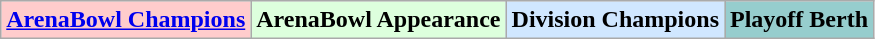<table class="wikitable">
<tr>
<td bgcolor="#FFCCCC"><strong><a href='#'>ArenaBowl Champions</a></strong></td>
<td bgcolor="#DDFFDD"><strong>ArenaBowl Appearance</strong></td>
<td bgcolor="#D0E7FF"><strong>Division Champions</strong></td>
<td bgcolor="#96CDCD"><strong>Playoff Berth</strong></td>
</tr>
</table>
